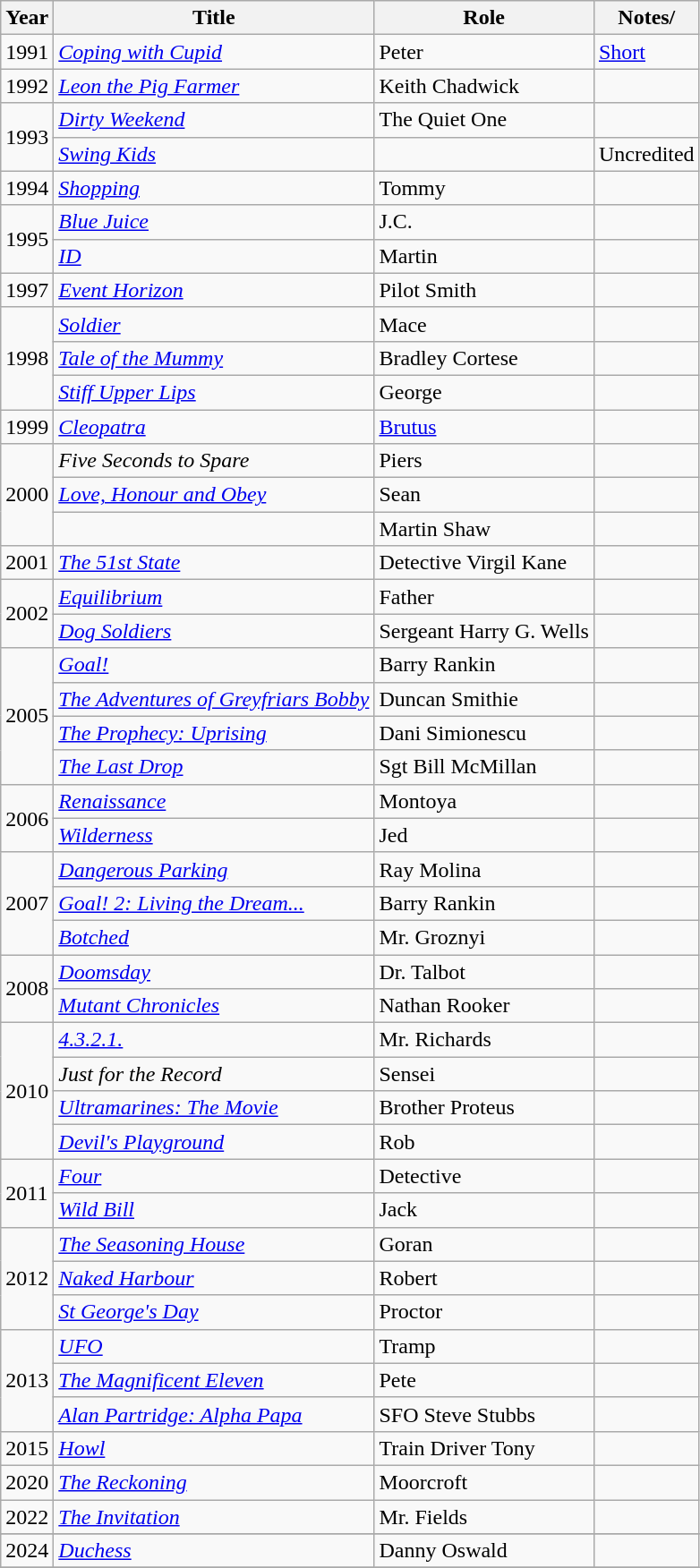<table class="wikitable plainrowheaders sortable" style="width:50;">
<tr>
<th>Year</th>
<th>Title</th>
<th>Role</th>
<th>Notes/</th>
</tr>
<tr>
<td scope="row">1991</td>
<td scope="row"><em><a href='#'>Coping with Cupid</a></em></td>
<td scope="row">Peter</td>
<td scope="row"><a href='#'>Short</a></td>
</tr>
<tr>
<td scope="row">1992</td>
<td><em><a href='#'>Leon the Pig Farmer</a></em></td>
<td scope="row">Keith Chadwick</td>
<td scope="row"></td>
</tr>
<tr>
<td scope="row" rowspan="2">1993</td>
<td scope="row"><em><a href='#'>Dirty Weekend</a></em></td>
<td scope="row">The Quiet One</td>
<td scope="row"></td>
</tr>
<tr>
<td scope="row"><em><a href='#'>Swing Kids</a></em></td>
<td scope="row"></td>
<td scope="row">Uncredited</td>
</tr>
<tr>
<td scope="row">1994</td>
<td scope="row"><em><a href='#'>Shopping</a></em></td>
<td scope="row">Tommy</td>
<td scope="row"></td>
</tr>
<tr>
<td scope="row" rowspan="2">1995</td>
<td scope="row"><em><a href='#'>Blue Juice</a></em></td>
<td scope="row">J.C.</td>
<td scope="row"></td>
</tr>
<tr>
<td scope="row"><em><a href='#'>ID</a></em></td>
<td scope="row">Martin</td>
<td scope="row"></td>
</tr>
<tr>
<td scope="row">1997</td>
<td scope="row"><em><a href='#'>Event Horizon</a></em></td>
<td scope="row">Pilot Smith</td>
<td scope="row"></td>
</tr>
<tr>
<td scope="row" rowspan="3">1998</td>
<td scope="row"><em><a href='#'>Soldier</a></em></td>
<td scope="row">Mace</td>
<td scope="row"></td>
</tr>
<tr>
<td scope="row"><em><a href='#'>Tale of the Mummy</a></em></td>
<td scope="row">Bradley Cortese</td>
<td scope="row"></td>
</tr>
<tr>
<td scope="row"><em><a href='#'>Stiff Upper Lips</a></em></td>
<td scope="row">George</td>
<td scope="row"></td>
</tr>
<tr>
<td scope="row">1999</td>
<td scope="row"><em><a href='#'>Cleopatra</a></em></td>
<td scope="row"><a href='#'>Brutus</a></td>
<td scope="row"></td>
</tr>
<tr>
<td scope="row"  rowspan="3">2000</td>
<td scope="row"><em>Five Seconds to Spare</em></td>
<td scope="row">Piers</td>
<td scope="row"></td>
</tr>
<tr>
<td scope="row"><em><a href='#'>Love, Honour and Obey</a></em></td>
<td scope="row">Sean</td>
<td scope="row"></td>
</tr>
<tr>
<td scope="row"><em></em></td>
<td scope="row">Martin Shaw</td>
<td scope="row"></td>
</tr>
<tr>
<td scope="row">2001</td>
<td scope="row"><em><a href='#'>The 51st State</a></em></td>
<td scope="row">Detective Virgil Kane</td>
<td scope="row"></td>
</tr>
<tr>
<td scope="row" rowspan="2">2002</td>
<td scope="row"><em><a href='#'>Equilibrium</a></em></td>
<td scope="row">Father</td>
<td scope="row"></td>
</tr>
<tr>
<td scope="row"><em><a href='#'>Dog Soldiers</a></em></td>
<td scope="row">Sergeant Harry G. Wells</td>
<td scope="row"></td>
</tr>
<tr>
<td scope="row" rowspan="4">2005</td>
<td scope="row"><em><a href='#'>Goal!</a></em></td>
<td scope="row">Barry Rankin</td>
<td scope="row"></td>
</tr>
<tr>
<td scope="row"><em><a href='#'>The Adventures of Greyfriars Bobby</a></em></td>
<td scope="row">Duncan Smithie</td>
<td scope="row"></td>
</tr>
<tr>
<td scope="row"><em><a href='#'>The Prophecy: Uprising</a></em></td>
<td scope="row">Dani Simionescu</td>
<td scope="row"></td>
</tr>
<tr>
<td scope="row"><em><a href='#'>The Last Drop</a></em></td>
<td scope="row">Sgt Bill McMillan</td>
<td scope="row"></td>
</tr>
<tr>
<td scope="row" rowspan="2">2006</td>
<td scope="row"><em><a href='#'>Renaissance</a></em></td>
<td scope="row">Montoya</td>
<td scope="row"></td>
</tr>
<tr>
<td scope="row"><em><a href='#'>Wilderness</a></em></td>
<td scope="row">Jed</td>
<td scope="row"></td>
</tr>
<tr>
<td scope="row" rowspan="3">2007</td>
<td scope="row"><em><a href='#'>Dangerous Parking</a></em></td>
<td scope="row">Ray Molina</td>
<td scope="row"></td>
</tr>
<tr>
<td scope="row"><em><a href='#'>Goal! 2: Living the Dream...</a></em></td>
<td scope="row">Barry Rankin</td>
<td scope="row"></td>
</tr>
<tr>
<td scope="row"><em><a href='#'>Botched</a></em></td>
<td scope="row">Mr. Groznyi</td>
<td scope="row"></td>
</tr>
<tr>
<td scope="row" rowspan="2">2008</td>
<td scope="row"><em><a href='#'>Doomsday</a></em></td>
<td scope="row">Dr. Talbot</td>
<td scope="row"></td>
</tr>
<tr>
<td scope="row"><em><a href='#'>Mutant Chronicles</a></em></td>
<td scope="row">Nathan Rooker</td>
<td scope="row"></td>
</tr>
<tr>
<td scope="row" rowspan="4">2010</td>
<td scope="row"><em><a href='#'>4.3.2.1.</a></em></td>
<td scope="row">Mr. Richards</td>
<td scope="row"></td>
</tr>
<tr>
<td scope="row"><em>Just for the Record</em></td>
<td scope="row">Sensei</td>
<td scope="row"></td>
</tr>
<tr>
<td scope="row"><em><a href='#'>Ultramarines: The Movie</a></em></td>
<td scope="row">Brother Proteus</td>
<td scope="row"></td>
</tr>
<tr>
<td scope="row"><em><a href='#'>Devil's Playground</a></em></td>
<td scope="row">Rob</td>
<td scope="row"></td>
</tr>
<tr>
<td scope="row" rowspan="2">2011</td>
<td scope="row"><em><a href='#'>Four</a></em></td>
<td scope="row">Detective</td>
<td scope="row"></td>
</tr>
<tr>
<td scope="row"><em><a href='#'>Wild Bill</a></em></td>
<td scope="row">Jack</td>
<td scope="row"></td>
</tr>
<tr>
<td scope="row" rowspan="3">2012</td>
<td scope="row"><em><a href='#'>The Seasoning House</a></em></td>
<td scope="row">Goran</td>
<td scope="row"></td>
</tr>
<tr>
<td scope="row"><em><a href='#'>Naked Harbour</a></em></td>
<td scope="row">Robert</td>
<td scope="row"></td>
</tr>
<tr>
<td scope="row"><em><a href='#'>St George's Day</a></em></td>
<td scope="row">Proctor</td>
<td scope="row"></td>
</tr>
<tr>
<td scope="row" rowspan="3">2013</td>
<td scope="row"><em><a href='#'>UFO</a></em></td>
<td scope="row">Tramp</td>
<td scope="row"></td>
</tr>
<tr>
<td scope="row"><em><a href='#'>The Magnificent Eleven</a></em></td>
<td scope="row">Pete</td>
<td scope="row"></td>
</tr>
<tr>
<td scope="row"><em><a href='#'>Alan Partridge: Alpha Papa</a></em></td>
<td scope="row">SFO Steve Stubbs</td>
<td scope="row"></td>
</tr>
<tr>
<td scope="row">2015</td>
<td scope="row"><em><a href='#'>Howl</a></em></td>
<td scope="row">Train Driver Tony</td>
<td scope="row"></td>
</tr>
<tr>
<td scope="row">2020</td>
<td scope="row"><em><a href='#'>The Reckoning</a></em></td>
<td scope="row">Moorcroft</td>
<td scope="row"></td>
</tr>
<tr>
<td scope="row">2022</td>
<td scope="row"><em><a href='#'>The Invitation</a></em></td>
<td scope="row">Mr. Fields</td>
<td scope="row"></td>
</tr>
<tr>
</tr>
<tr>
<td scope="row">2024</td>
<td scope="row"><em><a href='#'>Duchess</a></em></td>
<td scope="row">Danny Oswald</td>
<td scope="row"></td>
</tr>
<tr>
</tr>
</table>
